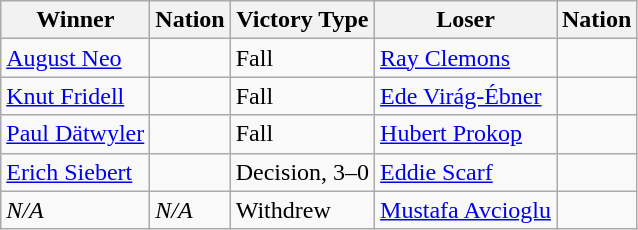<table class="wikitable sortable" style="text-align:left;">
<tr>
<th>Winner</th>
<th>Nation</th>
<th>Victory Type</th>
<th>Loser</th>
<th>Nation</th>
</tr>
<tr>
<td><a href='#'>August Neo</a></td>
<td></td>
<td>Fall</td>
<td><a href='#'>Ray Clemons</a></td>
<td></td>
</tr>
<tr>
<td><a href='#'>Knut Fridell</a></td>
<td></td>
<td>Fall</td>
<td><a href='#'>Ede Virág-Ébner</a></td>
<td></td>
</tr>
<tr>
<td><a href='#'>Paul Dätwyler</a></td>
<td></td>
<td>Fall</td>
<td><a href='#'>Hubert Prokop</a></td>
<td></td>
</tr>
<tr>
<td><a href='#'>Erich Siebert</a></td>
<td></td>
<td>Decision, 3–0</td>
<td><a href='#'>Eddie Scarf</a></td>
<td></td>
</tr>
<tr>
<td><em>N/A</em></td>
<td><em>N/A</em></td>
<td>Withdrew</td>
<td><a href='#'>Mustafa Avcioglu</a></td>
<td></td>
</tr>
</table>
